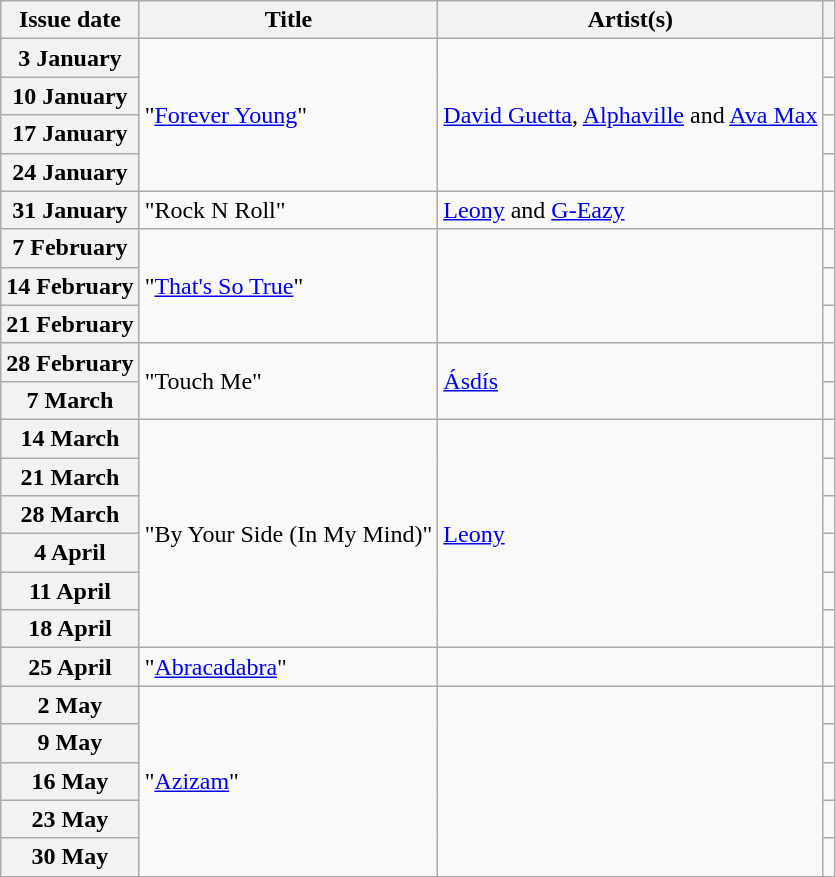<table class="sortable wikitable sortable plainrowheaders">
<tr>
<th scope=col class="sortable">Issue date</th>
<th scope=col class="sortable">Title</th>
<th scope=col class="sortable">Artist(s)</th>
<th scope=col class="unsortable"></th>
</tr>
<tr class=unsortable>
<th scope="row" style="text-align:center;">3 January</th>
<td rowspan=4>"<a href='#'>Forever Young</a>"</td>
<td rowspan=4><a href='#'>David Guetta</a>, <a href='#'>Alphaville</a> and <a href='#'>Ava Max</a></td>
<td style="text-align:center;"></td>
</tr>
<tr>
<th scope="row" style="text-align:center;">10 January</th>
<td style="text-align:center;"></td>
</tr>
<tr>
<th scope="row" style="text-align:center;">17 January</th>
<td style="text-align:center;"></td>
</tr>
<tr>
<th scope="row" style="text-align:center;">24 January</th>
<td style="text-align:center;"></td>
</tr>
<tr>
<th scope="row" style="text-align:center;">31 January</th>
<td>"Rock N Roll"</td>
<td><a href='#'>Leony</a> and <a href='#'>G-Eazy</a></td>
<td style="text-align:center;"></td>
</tr>
<tr>
<th scope="row" style="text-align:center;">7 February</th>
<td rowspan=3>"<a href='#'>That's So True</a>"</td>
<td rowspan=3></td>
<td style="text-align:center;"></td>
</tr>
<tr>
<th scope="row" style="text-align:center;">14 February</th>
<td style="text-align:center;"></td>
</tr>
<tr>
<th scope="row" style="text-align:center;">21 February</th>
<td style="text-align:center;"></td>
</tr>
<tr>
<th scope="row" style="text-align:center;">28 February</th>
<td rowspan=2>"Touch Me"</td>
<td rowspan=2><a href='#'>Ásdís</a></td>
<td style="text-align:center;"></td>
</tr>
<tr>
<th scope="row" style="text-align:center;">7 March</th>
<td style="text-align:center;"></td>
</tr>
<tr>
<th scope="row" style="text-align:center;">14 March</th>
<td rowspan=6>"By Your Side (In My Mind)"</td>
<td rowspan=6><a href='#'>Leony</a></td>
<td style="text-align:center;"></td>
</tr>
<tr>
<th scope="row" style="text-align:center;">21 March</th>
<td style="text-align:center;"></td>
</tr>
<tr>
<th scope="row" style="text-align:center;">28 March</th>
<td style="text-align:center;"></td>
</tr>
<tr>
<th scope="row" style="text-align:center;">4 April</th>
<td style="text-align:center;"></td>
</tr>
<tr>
<th scope="row" style="text-align:center;">11 April</th>
<td style="text-align:center;"></td>
</tr>
<tr>
<th scope="row" style="text-align:center;">18 April</th>
<td style="text-align:center;"></td>
</tr>
<tr>
<th scope="row" style="text-align:center;">25 April</th>
<td>"<a href='#'>Abracadabra</a>"</td>
<td></td>
<td style="text-align:center;"></td>
</tr>
<tr>
<th scope="row" style="text-align:center;">2 May</th>
<td rowspan=5>"<a href='#'>Azizam</a>"</td>
<td rowspan=5></td>
<td style="text-align:center;"></td>
</tr>
<tr>
<th scope="row" style="text-align:center;">9 May</th>
<td style="text-align:center;"></td>
</tr>
<tr>
<th scope="row" style="text-align:center;">16 May</th>
<td style="text-align:center;"></td>
</tr>
<tr>
<th scope="row" style="text-align:center;">23 May</th>
<td style="text-align:center;"></td>
</tr>
<tr>
<th scope="row" style="text-align:center;">30 May</th>
<td style="text-align:center;"></td>
</tr>
</table>
